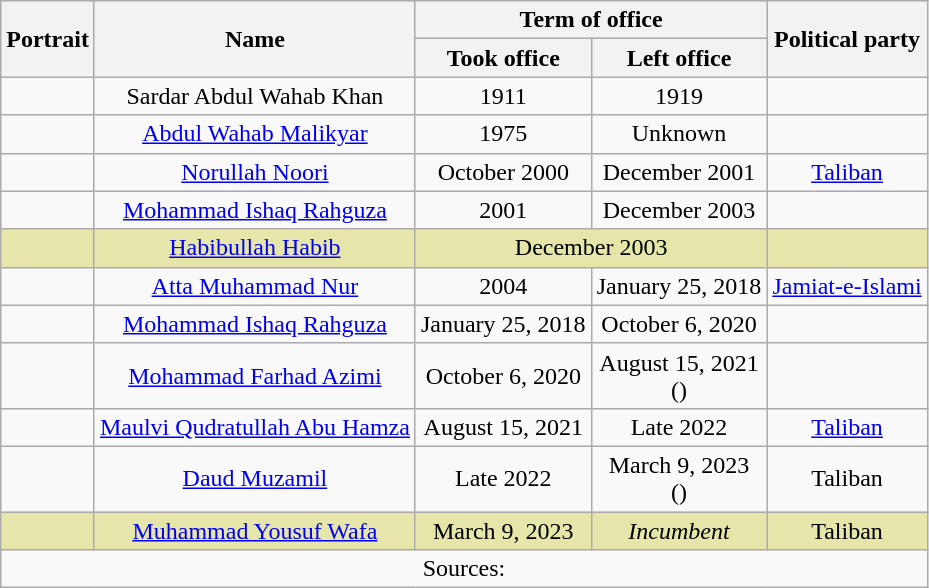<table class="wikitable" style="text-align:center">
<tr>
<th rowspan="2">Portrait</th>
<th rowspan="2">Name<br></th>
<th colspan="2">Term of office</th>
<th rowspan="2">Political party</th>
</tr>
<tr>
<th>Took office</th>
<th>Left office</th>
</tr>
<tr>
<td></td>
<td>Sardar Abdul Wahab Khan<br></td>
<td>1911</td>
<td>1919</td>
<td></td>
</tr>
<tr>
<td></td>
<td><a href='#'>Abdul Wahab Malikyar</a></td>
<td>1975</td>
<td>Unknown</td>
<td></td>
</tr>
<tr>
<td></td>
<td><a href='#'>Norullah Noori</a><br></td>
<td>October 2000</td>
<td>December 2001</td>
<td><a href='#'>Taliban</a></td>
</tr>
<tr>
<td></td>
<td><a href='#'>Mohammad Ishaq Rahguza</a></td>
<td>2001</td>
<td>December 2003</td>
<td></td>
</tr>
<tr style="background:#e6e6aa;">
<td></td>
<td><a href='#'>Habibullah Habib</a></td>
<td colspan="2">December 2003</td>
<td></td>
</tr>
<tr>
<td></td>
<td><a href='#'>Atta Muhammad Nur</a><br></td>
<td>2004</td>
<td>January 25, 2018</td>
<td><a href='#'>Jamiat-e-Islami</a></td>
</tr>
<tr>
<td></td>
<td><a href='#'>Mohammad Ishaq Rahguza</a></td>
<td>January 25, 2018</td>
<td>October 6, 2020</td>
<td></td>
</tr>
<tr>
<td></td>
<td><a href='#'>Mohammad Farhad Azimi</a><br></td>
<td>October 6, 2020</td>
<td>August 15, 2021<br>()</td>
</tr>
<tr>
<td></td>
<td><a href='#'>Maulvi Qudratullah Abu Hamza</a></td>
<td>August 15, 2021</td>
<td>Late 2022</td>
<td><a href='#'>Taliban</a></td>
</tr>
<tr>
<td></td>
<td><a href='#'>Daud Muzamil</a></td>
<td>Late 2022</td>
<td>March 9, 2023<br>()</td>
<td>Taliban</td>
</tr>
<tr style="background:#e6e6aa;">
<td></td>
<td><a href='#'>Muhammad Yousuf Wafa</a></td>
<td>March 9, 2023</td>
<td><em>Incumbent</em></td>
<td>Taliban</td>
</tr>
<tr>
<td colspan="5">Sources:<br>




</td>
</tr>
</table>
